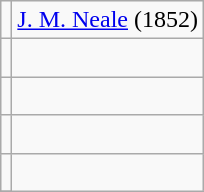<table class=wikitable>
<tr>
<td></td>
<td><a href='#'>J. M. Neale</a> (1852)</td>
</tr>
<tr>
<td><br></td>
<td><br></td>
</tr>
<tr>
<td><br></td>
<td><br></td>
</tr>
<tr>
<td><br></td>
<td><br></td>
</tr>
<tr>
<td><br></td>
</tr>
<tr>
</tr>
</table>
